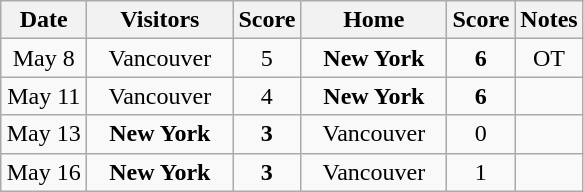<table class="wikitable">
<tr>
<th width="50">Date</th>
<th width="90">Visitors</th>
<th width="25">Score</th>
<th width="90">Home</th>
<th width="25">Score</th>
<th>Notes</th>
</tr>
<tr align="center">
<td>May 8</td>
<td>Vancouver</td>
<td align="center">5</td>
<td><strong>New York</strong></td>
<td align="center"><strong>6</strong></td>
<td>OT</td>
</tr>
<tr align="center">
<td>May 11</td>
<td>Vancouver</td>
<td align="center">4</td>
<td><strong>New York</strong></td>
<td align="center"><strong>6</strong></td>
<td></td>
</tr>
<tr align="center">
<td>May 13</td>
<td><strong>New York</strong></td>
<td align="center"><strong>3</strong></td>
<td>Vancouver</td>
<td align="center">0</td>
<td></td>
</tr>
<tr align="center">
<td>May 16</td>
<td><strong>New York</strong></td>
<td align="center"><strong>3</strong></td>
<td>Vancouver</td>
<td align="center">1</td>
<td></td>
</tr>
</table>
